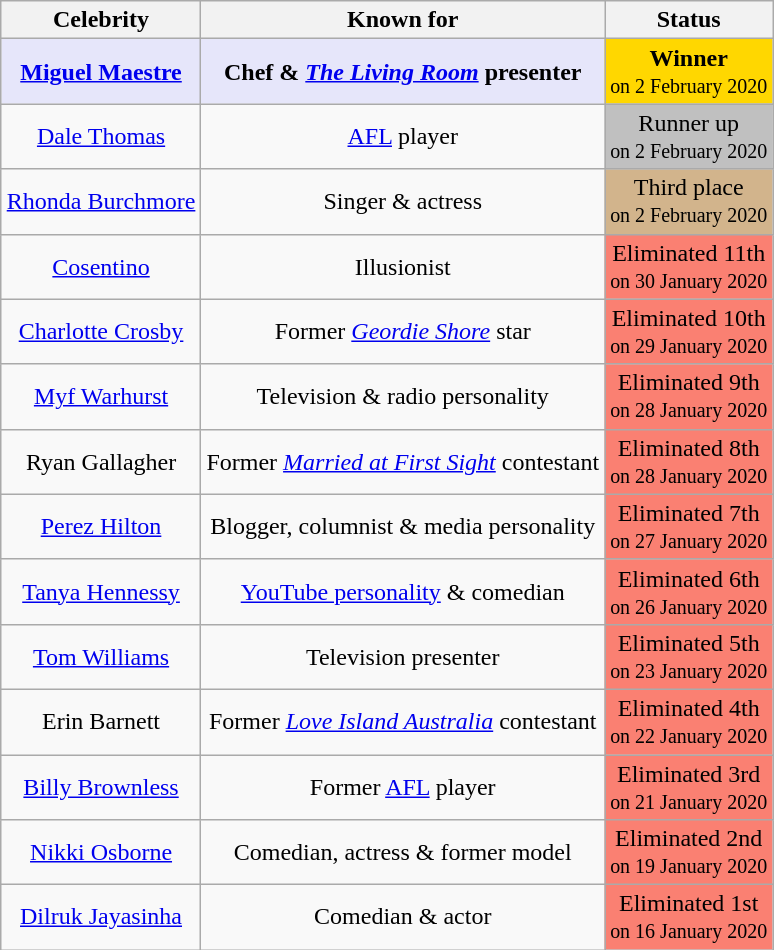<table class="wikitable sortable" style="margin:auto; text-align:center;">
<tr>
<th scope="col">Celebrity</th>
<th scope="col">Known for</th>
<th scope="col">Status</th>
</tr>
<tr>
<td bgcolor=lavender><strong><a href='#'>Miguel Maestre</a></strong></td>
<td bgcolor=lavender><strong>Chef & <em><a href='#'>The Living Room</a></em> presenter</strong></td>
<td style=background:gold><strong>Winner</strong><br><small>on 2 February 2020</small></td>
</tr>
<tr>
<td><a href='#'>Dale Thomas</a></td>
<td><a href='#'>AFL</a> player</td>
<td style=background:silver>Runner up<br><small>on 2 February 2020</small></td>
</tr>
<tr>
<td><a href='#'>Rhonda Burchmore</a></td>
<td>Singer & actress</td>
<td style="background:tan">Third place<br><small>on 2 February 2020</small></td>
</tr>
<tr>
<td><a href='#'>Cosentino</a></td>
<td>Illusionist</td>
<td style=background:salmon>Eliminated 11th<br><small>on 30 January 2020</small></td>
</tr>
<tr>
<td><a href='#'>Charlotte Crosby</a></td>
<td>Former <em><a href='#'>Geordie Shore</a></em> star</td>
<td style=background:salmon>Eliminated 10th<br><small>on 29 January 2020</small></td>
</tr>
<tr>
<td><a href='#'>Myf Warhurst</a></td>
<td>Television & radio personality</td>
<td style=background:salmon>Eliminated 9th<br><small>on 28 January 2020</small></td>
</tr>
<tr>
<td>Ryan Gallagher</td>
<td>Former <em><a href='#'>Married at First Sight</a></em> contestant</td>
<td style=background:salmon>Eliminated 8th<br><small>on 28 January 2020</small></td>
</tr>
<tr>
<td><a href='#'>Perez Hilton</a></td>
<td>Blogger, columnist & media personality</td>
<td style=background:salmon>Eliminated 7th<br><small>on 27 January 2020</small></td>
</tr>
<tr>
<td><a href='#'>Tanya Hennessy</a></td>
<td><a href='#'>YouTube personality</a> & comedian</td>
<td style=background:salmon>Eliminated 6th<br><small>on 26 January 2020</small></td>
</tr>
<tr>
<td><a href='#'>Tom Williams</a></td>
<td>Television presenter</td>
<td style=background:salmon>Eliminated 5th<br><small>on 23 January 2020</small></td>
</tr>
<tr>
<td>Erin Barnett</td>
<td>Former <em><a href='#'>Love Island Australia</a></em> contestant</td>
<td style=background:salmon>Eliminated 4th<br><small>on 22 January 2020</small></td>
</tr>
<tr>
<td><a href='#'>Billy Brownless</a></td>
<td>Former <a href='#'>AFL</a> player</td>
<td style=background:salmon>Eliminated 3rd<br><small>on 21 January 2020</small></td>
</tr>
<tr>
<td><a href='#'>Nikki Osborne</a></td>
<td>Comedian, actress & former model</td>
<td style=background:salmon>Eliminated 2nd<br><small>on 19 January 2020</small></td>
</tr>
<tr>
<td><a href='#'>Dilruk Jayasinha</a></td>
<td>Comedian & actor</td>
<td style=background:salmon>Eliminated 1st<br><small>on 16 January 2020</small></td>
</tr>
</table>
